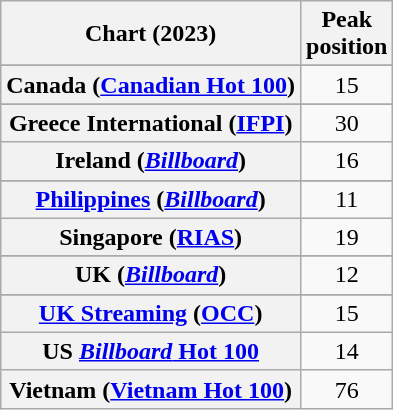<table class="wikitable sortable plainrowheaders" style="text-align:center">
<tr>
<th scope="col">Chart (2023)</th>
<th scope="col">Peak<br>position</th>
</tr>
<tr>
</tr>
<tr>
<th scope="row">Canada (<a href='#'>Canadian Hot 100</a>)</th>
<td>15</td>
</tr>
<tr>
</tr>
<tr>
<th scope="row">Greece International (<a href='#'>IFPI</a>)</th>
<td>30</td>
</tr>
<tr>
<th scope="row">Ireland (<em><a href='#'>Billboard</a></em>)</th>
<td>16</td>
</tr>
<tr>
</tr>
<tr>
<th scope="row"><a href='#'>Philippines</a> (<em><a href='#'>Billboard</a></em>)</th>
<td>11</td>
</tr>
<tr>
<th scope="row">Singapore (<a href='#'>RIAS</a>)</th>
<td>19</td>
</tr>
<tr>
</tr>
<tr>
<th scope="row">UK (<em><a href='#'>Billboard</a></em>)</th>
<td>12</td>
</tr>
<tr>
</tr>
<tr>
<th scope="row"><a href='#'>UK Streaming</a> (<a href='#'>OCC</a>)</th>
<td>15</td>
</tr>
<tr>
<th scope="row">US <a href='#'><em>Billboard</em> Hot 100</a></th>
<td>14</td>
</tr>
<tr>
<th scope="row">Vietnam (<a href='#'>Vietnam Hot 100</a>)</th>
<td>76</td>
</tr>
</table>
